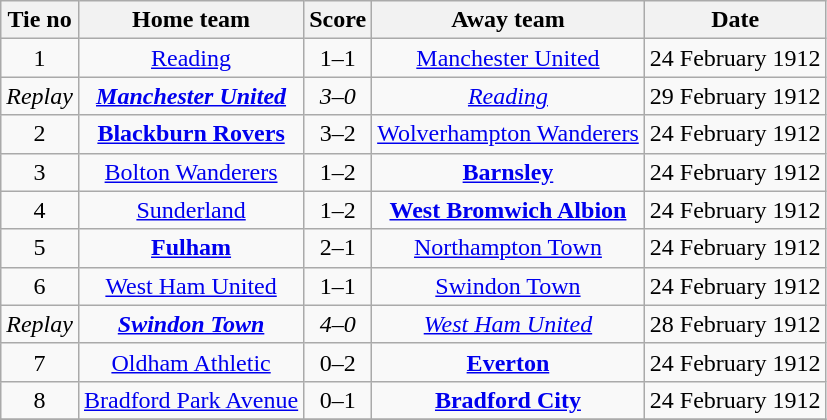<table class="wikitable" style="text-align: center">
<tr>
<th>Tie no</th>
<th>Home team</th>
<th>Score</th>
<th>Away team</th>
<th>Date</th>
</tr>
<tr>
<td>1</td>
<td><a href='#'>Reading</a></td>
<td>1–1</td>
<td><a href='#'>Manchester United</a></td>
<td>24 February 1912</td>
</tr>
<tr>
<td><em>Replay</em></td>
<td><strong><em><a href='#'>Manchester United</a></em></strong></td>
<td><em>3–0</em></td>
<td><em><a href='#'>Reading</a></em></td>
<td>29 February 1912</td>
</tr>
<tr>
<td>2</td>
<td><strong><a href='#'>Blackburn Rovers</a></strong></td>
<td>3–2</td>
<td><a href='#'>Wolverhampton Wanderers</a></td>
<td>24 February 1912</td>
</tr>
<tr>
<td>3</td>
<td><a href='#'>Bolton Wanderers</a></td>
<td>1–2</td>
<td><strong><a href='#'>Barnsley</a></strong></td>
<td>24 February 1912</td>
</tr>
<tr>
<td>4</td>
<td><a href='#'>Sunderland</a></td>
<td>1–2</td>
<td><strong><a href='#'>West Bromwich Albion</a></strong></td>
<td>24 February 1912</td>
</tr>
<tr>
<td>5</td>
<td><strong><a href='#'>Fulham</a></strong></td>
<td>2–1</td>
<td><a href='#'>Northampton Town</a></td>
<td>24 February 1912</td>
</tr>
<tr>
<td>6</td>
<td><a href='#'>West Ham United</a></td>
<td>1–1</td>
<td><a href='#'>Swindon Town</a></td>
<td>24 February 1912</td>
</tr>
<tr>
<td><em>Replay</em></td>
<td><strong><em><a href='#'>Swindon Town</a></em></strong></td>
<td><em>4–0</em></td>
<td><em><a href='#'>West Ham United</a></em></td>
<td>28 February 1912</td>
</tr>
<tr>
<td>7</td>
<td><a href='#'>Oldham Athletic</a></td>
<td>0–2</td>
<td><strong><a href='#'>Everton</a></strong></td>
<td>24 February 1912</td>
</tr>
<tr>
<td>8</td>
<td><a href='#'>Bradford Park Avenue</a></td>
<td>0–1</td>
<td><strong><a href='#'>Bradford City</a></strong></td>
<td>24 February 1912</td>
</tr>
<tr>
</tr>
</table>
